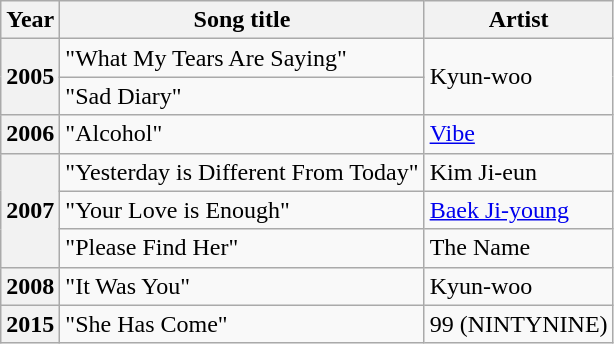<table class="wikitable sortable plainrowheaders">
<tr>
<th>Year</th>
<th>Song title</th>
<th>Artist</th>
</tr>
<tr>
<th scope="row" rowspan="2">2005</th>
<td>"What My Tears Are Saying"</td>
<td rowspan="2">Kyun-woo</td>
</tr>
<tr>
<td>"Sad Diary"</td>
</tr>
<tr>
<th scope="row">2006</th>
<td>"Alcohol"</td>
<td><a href='#'>Vibe</a></td>
</tr>
<tr>
<th scope="row" rowspan="3">2007</th>
<td>"Yesterday is Different From Today"</td>
<td>Kim Ji-eun</td>
</tr>
<tr>
<td>"Your Love is Enough"</td>
<td><a href='#'>Baek Ji-young</a></td>
</tr>
<tr>
<td>"Please Find Her"</td>
<td>The Name</td>
</tr>
<tr>
<th scope="row">2008</th>
<td>"It Was You"</td>
<td>Kyun-woo</td>
</tr>
<tr>
<th scope="row">2015</th>
<td>"She Has Come"</td>
<td>99 (NINTYNINE)</td>
</tr>
</table>
